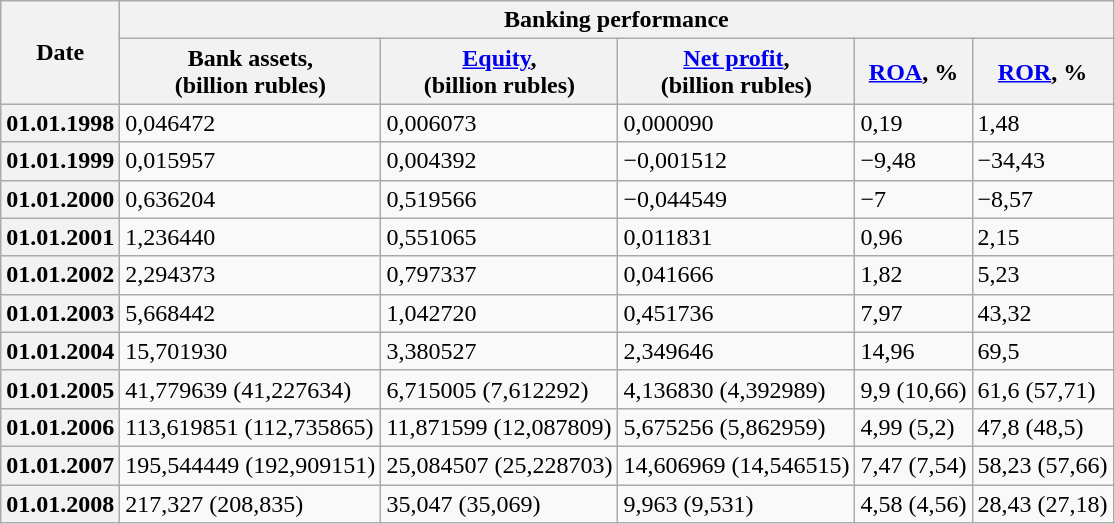<table class="wikitable">
<tr>
<th rowspan=2>Date</th>
<th colspan=10>Banking performance</th>
</tr>
<tr>
<th>Bank assets, <br> (billion rubles)</th>
<th><a href='#'>Equity</a>, <br>(billion rubles)</th>
<th><a href='#'>Net profit</a>, <br>(billion rubles)</th>
<th><a href='#'>ROA</a>, %</th>
<th><a href='#'>ROR</a>, %</th>
</tr>
<tr>
<th>01.01.1998</th>
<td>0,046472</td>
<td>0,006073</td>
<td>0,000090</td>
<td>0,19</td>
<td>1,48</td>
</tr>
<tr>
<th>01.01.1999</th>
<td>0,015957</td>
<td>0,004392</td>
<td>−0,001512</td>
<td>−9,48</td>
<td>−34,43</td>
</tr>
<tr>
<th>01.01.2000</th>
<td>0,636204</td>
<td>0,519566</td>
<td>−0,044549</td>
<td>−7</td>
<td>−8,57</td>
</tr>
<tr>
<th>01.01.2001</th>
<td>1,236440</td>
<td>0,551065</td>
<td>0,011831</td>
<td>0,96</td>
<td>2,15</td>
</tr>
<tr>
<th>01.01.2002</th>
<td>2,294373</td>
<td>0,797337</td>
<td>0,041666</td>
<td>1,82</td>
<td>5,23</td>
</tr>
<tr>
<th>01.01.2003</th>
<td>5,668442</td>
<td>1,042720</td>
<td>0,451736</td>
<td>7,97</td>
<td>43,32</td>
</tr>
<tr>
<th>01.01.2004</th>
<td>15,701930</td>
<td>3,380527</td>
<td>2,349646</td>
<td>14,96</td>
<td>69,5</td>
</tr>
<tr>
<th>01.01.2005</th>
<td>41,779639 (41,227634)</td>
<td>6,715005 (7,612292)</td>
<td>4,136830 (4,392989)</td>
<td>9,9 (10,66)</td>
<td>61,6 (57,71)</td>
</tr>
<tr>
<th>01.01.2006</th>
<td>113,619851 (112,735865)</td>
<td>11,871599 (12,087809)</td>
<td>5,675256 (5,862959)</td>
<td>4,99 (5,2)</td>
<td>47,8 (48,5)</td>
</tr>
<tr>
<th>01.01.2007</th>
<td>195,544449 (192,909151)</td>
<td>25,084507 (25,228703)</td>
<td>14,606969 (14,546515)</td>
<td>7,47 (7,54)</td>
<td>58,23 (57,66)</td>
</tr>
<tr>
<th>01.01.2008</th>
<td>217,327 (208,835)</td>
<td>35,047 (35,069)</td>
<td>9,963 (9,531)</td>
<td>4,58 (4,56)</td>
<td>28,43 (27,18)</td>
</tr>
</table>
